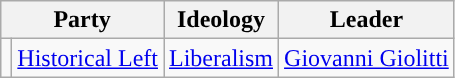<table class=wikitable style="font-size:100%">
<tr>
<th colspan=2>Party</th>
<th>Ideology</th>
<th>Leader</th>
</tr>
<tr>
<td style="color:inherit;background:"></td>
<td><a href='#'>Historical Left</a></td>
<td><a href='#'>Liberalism</a></td>
<td><a href='#'>Giovanni Giolitti</a></td>
</tr>
</table>
